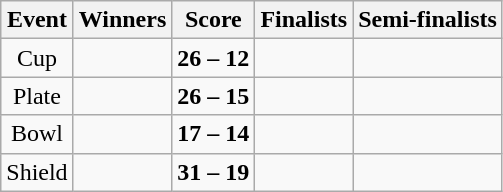<table class="wikitable" style="text-align: center">
<tr>
<th>Event</th>
<th>Winners</th>
<th>Score</th>
<th>Finalists</th>
<th>Semi-finalists</th>
</tr>
<tr>
<td>Cup</td>
<td align=left><strong></strong></td>
<td><strong>26 – 12</strong></td>
<td align=left></td>
<td align=left><br></td>
</tr>
<tr>
<td>Plate</td>
<td align=left><strong></strong></td>
<td><strong>26 – 15</strong></td>
<td align=left></td>
<td align=left><br></td>
</tr>
<tr>
<td>Bowl</td>
<td align=left><strong></strong></td>
<td><strong>17 – 14</strong></td>
<td align=left></td>
<td align=left><br></td>
</tr>
<tr>
<td>Shield</td>
<td align=left><strong></strong></td>
<td><strong>31 – 19</strong></td>
<td align=left></td>
<td align=left><br></td>
</tr>
</table>
